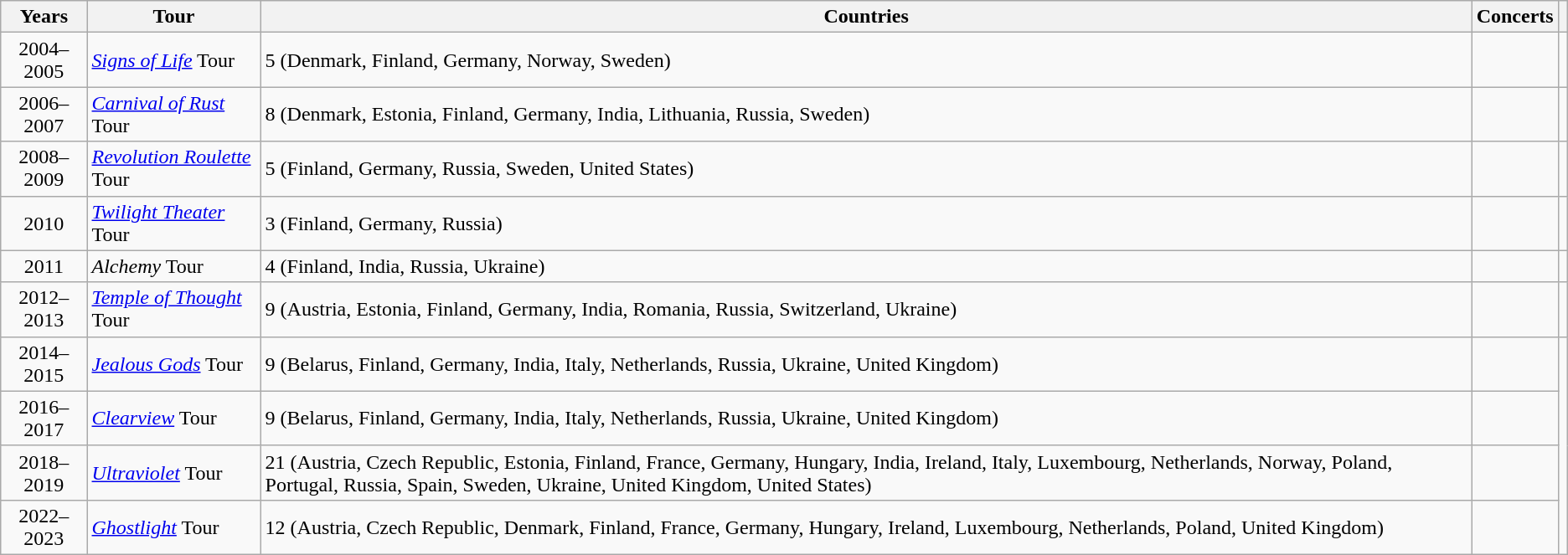<table class="wikitable">
<tr>
<th>Years</th>
<th>Tour</th>
<th>Countries</th>
<th>Concerts</th>
<th></th>
</tr>
<tr>
<td style="text-align:center;">2004–2005</td>
<td><em><a href='#'>Signs of Life</a></em> Tour</td>
<td>5 (Denmark, Finland, Germany, Norway, Sweden)</td>
<td></td>
<td></td>
</tr>
<tr>
<td style="text-align:center;">2006–2007</td>
<td><em><a href='#'>Carnival of Rust</a></em> Tour</td>
<td>8 (Denmark, Estonia, Finland, Germany, India, Lithuania, Russia, Sweden)</td>
<td></td>
<td></td>
</tr>
<tr>
<td style="text-align:center;">2008–2009</td>
<td><em><a href='#'>Revolution Roulette</a></em> Tour</td>
<td>5 (Finland, Germany, Russia, Sweden, United States)</td>
<td></td>
<td></td>
</tr>
<tr>
<td style="text-align:center;">2010</td>
<td><em><a href='#'>Twilight Theater</a></em> Tour</td>
<td>3 (Finland, Germany, Russia)</td>
<td></td>
<td></td>
</tr>
<tr>
<td style="text-align:center;">2011</td>
<td><em>Alchemy</em> Tour</td>
<td>4 (Finland, India, Russia, Ukraine)</td>
<td></td>
<td></td>
</tr>
<tr>
<td style="text-align:center;">2012–2013</td>
<td><em><a href='#'>Temple of Thought</a></em> Tour</td>
<td>9 (Austria, Estonia, Finland, Germany, India, Romania, Russia, Switzerland, Ukraine)</td>
<td></td>
<td></td>
</tr>
<tr>
<td style="text-align:center;">2014–2015</td>
<td><em><a href='#'>Jealous Gods</a></em> Tour</td>
<td>9 (Belarus, Finland, Germany, India, Italy, Netherlands, Russia, Ukraine, United Kingdom)</td>
<td></td>
</tr>
<tr>
<td style="text-align:center;">2016–2017</td>
<td><em><a href='#'>Clearview</a></em> Tour</td>
<td>9 (Belarus, Finland, Germany, India, Italy, Netherlands, Russia, Ukraine, United Kingdom)</td>
<td></td>
</tr>
<tr>
<td style="text-align:center;">2018–2019</td>
<td><em><a href='#'>Ultraviolet</a></em> Tour</td>
<td>21 (Austria, Czech Republic, Estonia, Finland, France, Germany, Hungary, India, Ireland, Italy, Luxembourg, Netherlands, Norway, Poland, Portugal, Russia, Spain, Sweden, Ukraine, United Kingdom, United States)</td>
<td></td>
</tr>
<tr>
<td style="text-align:center;">2022–2023</td>
<td><em><a href='#'>Ghostlight</a></em> Tour</td>
<td>12 (Austria, Czech Republic, Denmark, Finland, France, Germany, Hungary, Ireland, Luxembourg, Netherlands, Poland, United Kingdom)</td>
<td></td>
</tr>
</table>
